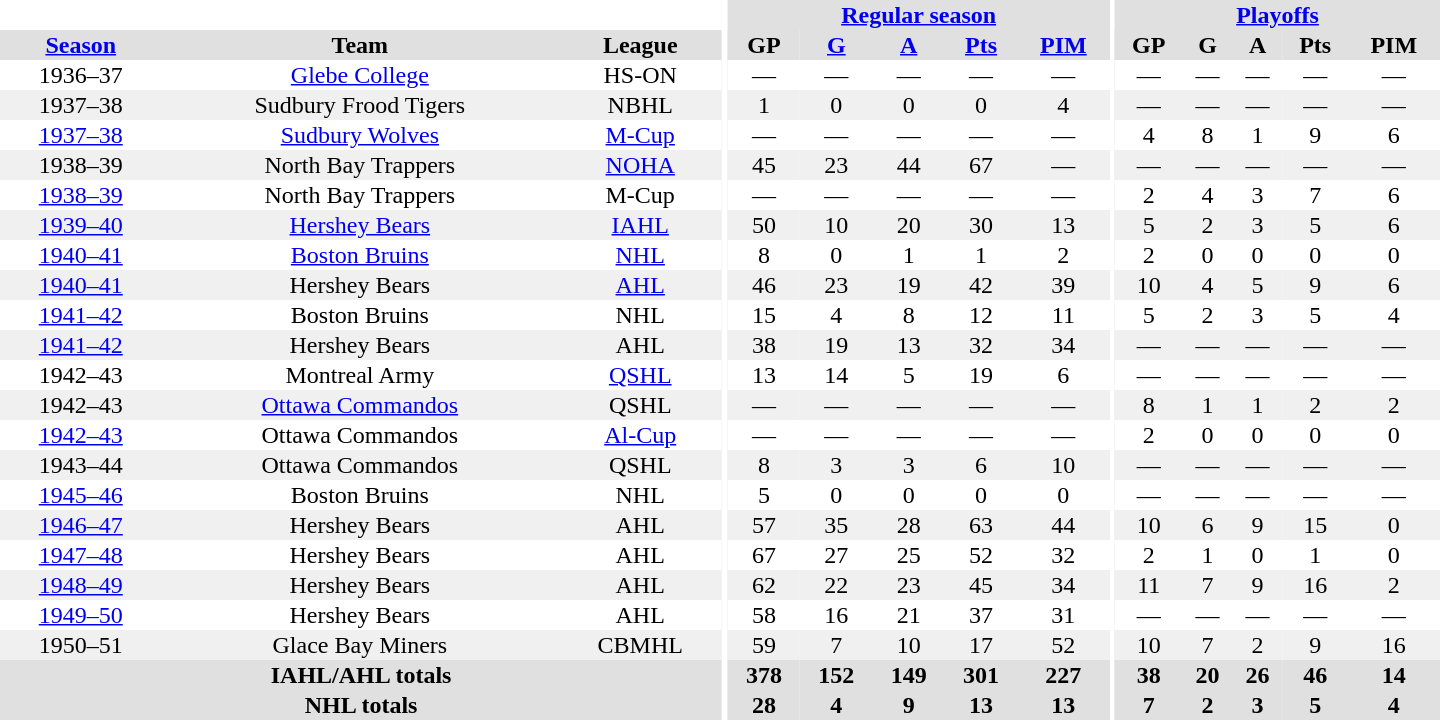<table border="0" cellpadding="1" cellspacing="0" style="text-align:center; width:60em">
<tr bgcolor="#e0e0e0">
<th colspan="3" bgcolor="#ffffff"></th>
<th rowspan="100" bgcolor="#ffffff"></th>
<th colspan="5"><a href='#'>Regular season</a></th>
<th rowspan="100" bgcolor="#ffffff"></th>
<th colspan="5"><a href='#'>Playoffs</a></th>
</tr>
<tr bgcolor="#e0e0e0">
<th><a href='#'>Season</a></th>
<th>Team</th>
<th>League</th>
<th>GP</th>
<th><a href='#'>G</a></th>
<th><a href='#'>A</a></th>
<th><a href='#'>Pts</a></th>
<th><a href='#'>PIM</a></th>
<th>GP</th>
<th>G</th>
<th>A</th>
<th>Pts</th>
<th>PIM</th>
</tr>
<tr>
<td>1936–37</td>
<td><a href='#'>Glebe College</a></td>
<td>HS-ON</td>
<td>—</td>
<td>—</td>
<td>—</td>
<td>—</td>
<td>—</td>
<td>—</td>
<td>—</td>
<td>—</td>
<td>—</td>
<td>—</td>
</tr>
<tr bgcolor="#f0f0f0">
<td>1937–38</td>
<td>Sudbury Frood Tigers</td>
<td>NBHL</td>
<td>1</td>
<td>0</td>
<td>0</td>
<td>0</td>
<td>4</td>
<td>—</td>
<td>—</td>
<td>—</td>
<td>—</td>
<td>—</td>
</tr>
<tr>
<td><a href='#'>1937–38</a></td>
<td><a href='#'>Sudbury Wolves</a></td>
<td><a href='#'>M-Cup</a></td>
<td>—</td>
<td>—</td>
<td>—</td>
<td>—</td>
<td>—</td>
<td>4</td>
<td>8</td>
<td>1</td>
<td>9</td>
<td>6</td>
</tr>
<tr bgcolor="#f0f0f0">
<td>1938–39</td>
<td>North Bay Trappers</td>
<td><a href='#'>NOHA</a></td>
<td>45</td>
<td>23</td>
<td>44</td>
<td>67</td>
<td>—</td>
<td>—</td>
<td>—</td>
<td>—</td>
<td>—</td>
<td>—</td>
</tr>
<tr>
<td><a href='#'>1938–39</a></td>
<td>North Bay Trappers</td>
<td>M-Cup</td>
<td>—</td>
<td>—</td>
<td>—</td>
<td>—</td>
<td>—</td>
<td>2</td>
<td>4</td>
<td>3</td>
<td>7</td>
<td>6</td>
</tr>
<tr bgcolor="#f0f0f0">
<td><a href='#'>1939–40</a></td>
<td><a href='#'>Hershey Bears</a></td>
<td><a href='#'>IAHL</a></td>
<td>50</td>
<td>10</td>
<td>20</td>
<td>30</td>
<td>13</td>
<td>5</td>
<td>2</td>
<td>3</td>
<td>5</td>
<td>6</td>
</tr>
<tr>
<td><a href='#'>1940–41</a></td>
<td><a href='#'>Boston Bruins</a></td>
<td><a href='#'>NHL</a></td>
<td>8</td>
<td>0</td>
<td>1</td>
<td>1</td>
<td>2</td>
<td>2</td>
<td>0</td>
<td>0</td>
<td>0</td>
<td>0</td>
</tr>
<tr bgcolor="#f0f0f0">
<td><a href='#'>1940–41</a></td>
<td>Hershey Bears</td>
<td><a href='#'>AHL</a></td>
<td>46</td>
<td>23</td>
<td>19</td>
<td>42</td>
<td>39</td>
<td>10</td>
<td>4</td>
<td>5</td>
<td>9</td>
<td>6</td>
</tr>
<tr>
<td><a href='#'>1941–42</a></td>
<td>Boston Bruins</td>
<td>NHL</td>
<td>15</td>
<td>4</td>
<td>8</td>
<td>12</td>
<td>11</td>
<td>5</td>
<td>2</td>
<td>3</td>
<td>5</td>
<td>4</td>
</tr>
<tr bgcolor="#f0f0f0">
<td><a href='#'>1941–42</a></td>
<td>Hershey Bears</td>
<td>AHL</td>
<td>38</td>
<td>19</td>
<td>13</td>
<td>32</td>
<td>34</td>
<td>—</td>
<td>—</td>
<td>—</td>
<td>—</td>
<td>—</td>
</tr>
<tr>
<td>1942–43</td>
<td>Montreal Army</td>
<td><a href='#'>QSHL</a></td>
<td>13</td>
<td>14</td>
<td>5</td>
<td>19</td>
<td>6</td>
<td>—</td>
<td>—</td>
<td>—</td>
<td>—</td>
<td>—</td>
</tr>
<tr bgcolor="#f0f0f0">
<td>1942–43</td>
<td><a href='#'>Ottawa Commandos</a></td>
<td>QSHL</td>
<td>—</td>
<td>—</td>
<td>—</td>
<td>—</td>
<td>—</td>
<td>8</td>
<td>1</td>
<td>1</td>
<td>2</td>
<td>2</td>
</tr>
<tr>
<td><a href='#'>1942–43</a></td>
<td>Ottawa Commandos</td>
<td><a href='#'>Al-Cup</a></td>
<td>—</td>
<td>—</td>
<td>—</td>
<td>—</td>
<td>—</td>
<td>2</td>
<td>0</td>
<td>0</td>
<td>0</td>
<td>0</td>
</tr>
<tr bgcolor="#f0f0f0">
<td>1943–44</td>
<td>Ottawa Commandos</td>
<td>QSHL</td>
<td>8</td>
<td>3</td>
<td>3</td>
<td>6</td>
<td>10</td>
<td>—</td>
<td>—</td>
<td>—</td>
<td>—</td>
<td>—</td>
</tr>
<tr>
<td><a href='#'>1945–46</a></td>
<td>Boston Bruins</td>
<td>NHL</td>
<td>5</td>
<td>0</td>
<td>0</td>
<td>0</td>
<td>0</td>
<td>—</td>
<td>—</td>
<td>—</td>
<td>—</td>
<td>—</td>
</tr>
<tr bgcolor="#f0f0f0">
<td><a href='#'>1946–47</a></td>
<td>Hershey Bears</td>
<td>AHL</td>
<td>57</td>
<td>35</td>
<td>28</td>
<td>63</td>
<td>44</td>
<td>10</td>
<td>6</td>
<td>9</td>
<td>15</td>
<td>0</td>
</tr>
<tr>
<td><a href='#'>1947–48</a></td>
<td>Hershey Bears</td>
<td>AHL</td>
<td>67</td>
<td>27</td>
<td>25</td>
<td>52</td>
<td>32</td>
<td>2</td>
<td>1</td>
<td>0</td>
<td>1</td>
<td>0</td>
</tr>
<tr bgcolor="#f0f0f0">
<td><a href='#'>1948–49</a></td>
<td>Hershey Bears</td>
<td>AHL</td>
<td>62</td>
<td>22</td>
<td>23</td>
<td>45</td>
<td>34</td>
<td>11</td>
<td>7</td>
<td>9</td>
<td>16</td>
<td>2</td>
</tr>
<tr>
<td><a href='#'>1949–50</a></td>
<td>Hershey Bears</td>
<td>AHL</td>
<td>58</td>
<td>16</td>
<td>21</td>
<td>37</td>
<td>31</td>
<td>—</td>
<td>—</td>
<td>—</td>
<td>—</td>
<td>—</td>
</tr>
<tr bgcolor="#f0f0f0">
<td>1950–51</td>
<td>Glace Bay Miners</td>
<td>CBMHL</td>
<td>59</td>
<td>7</td>
<td>10</td>
<td>17</td>
<td>52</td>
<td>10</td>
<td>7</td>
<td>2</td>
<td>9</td>
<td>16</td>
</tr>
<tr bgcolor="#e0e0e0">
<th colspan="3">IAHL/AHL totals</th>
<th>378</th>
<th>152</th>
<th>149</th>
<th>301</th>
<th>227</th>
<th>38</th>
<th>20</th>
<th>26</th>
<th>46</th>
<th>14</th>
</tr>
<tr bgcolor="#e0e0e0">
<th colspan="3">NHL totals</th>
<th>28</th>
<th>4</th>
<th>9</th>
<th>13</th>
<th>13</th>
<th>7</th>
<th>2</th>
<th>3</th>
<th>5</th>
<th>4</th>
</tr>
</table>
